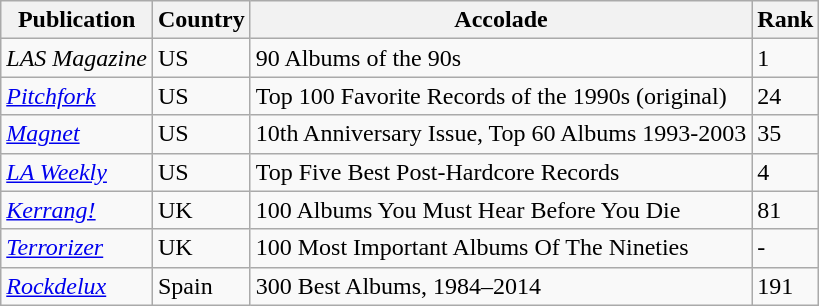<table class="wikitable sortable mw-collapsible mw-collapsed">
<tr>
<th>Publication</th>
<th>Country</th>
<th>Accolade</th>
<th>Rank</th>
</tr>
<tr>
<td><em>LAS Magazine</em></td>
<td>US</td>
<td>90 Albums of the 90s</td>
<td>1</td>
</tr>
<tr>
<td><a href='#'><em>Pitchfork</em></a></td>
<td>US</td>
<td>Top 100 Favorite Records of the 1990s (original)</td>
<td>24</td>
</tr>
<tr>
<td><a href='#'><em>Magnet</em></a></td>
<td>US</td>
<td>10th Anniversary Issue, Top 60 Albums 1993-2003</td>
<td>35</td>
</tr>
<tr>
<td><em><a href='#'>LA Weekly</a></em></td>
<td>US</td>
<td>Top Five Best Post-Hardcore Records</td>
<td>4</td>
</tr>
<tr>
<td><em><a href='#'>Kerrang!</a></em></td>
<td>UK</td>
<td>100 Albums You Must Hear Before You Die</td>
<td>81</td>
</tr>
<tr>
<td><a href='#'><em>Terrorizer</em></a></td>
<td>UK</td>
<td>100 Most Important Albums Of The Nineties</td>
<td>-</td>
</tr>
<tr>
<td><em><a href='#'>Rockdelux</a></em></td>
<td>Spain</td>
<td>300 Best Albums, 1984–2014</td>
<td>191</td>
</tr>
</table>
